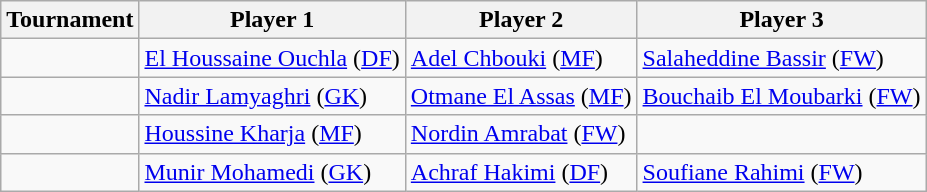<table class="wikitable">
<tr>
<th>Tournament</th>
<th>Player 1</th>
<th>Player 2</th>
<th>Player 3</th>
</tr>
<tr>
<td></td>
<td><a href='#'>El Houssaine Ouchla</a> (<a href='#'>DF</a>)</td>
<td><a href='#'>Adel Chbouki</a> (<a href='#'>MF</a>)</td>
<td><a href='#'>Salaheddine Bassir</a> (<a href='#'>FW</a>)</td>
</tr>
<tr>
<td></td>
<td><a href='#'>Nadir Lamyaghri</a> (<a href='#'>GK</a>)</td>
<td><a href='#'>Otmane El Assas</a> (<a href='#'>MF</a>)</td>
<td><a href='#'>Bouchaib El Moubarki</a> (<a href='#'>FW</a>)</td>
</tr>
<tr>
<td></td>
<td><a href='#'>Houssine Kharja</a> (<a href='#'>MF</a>)</td>
<td><a href='#'>Nordin Amrabat</a> (<a href='#'>FW</a>)</td>
<td></td>
</tr>
<tr>
<td></td>
<td><a href='#'>Munir Mohamedi</a> (<a href='#'>GK</a>)</td>
<td><a href='#'>Achraf Hakimi</a> (<a href='#'>DF</a>)</td>
<td><a href='#'>Soufiane Rahimi</a> (<a href='#'>FW</a>)</td>
</tr>
</table>
